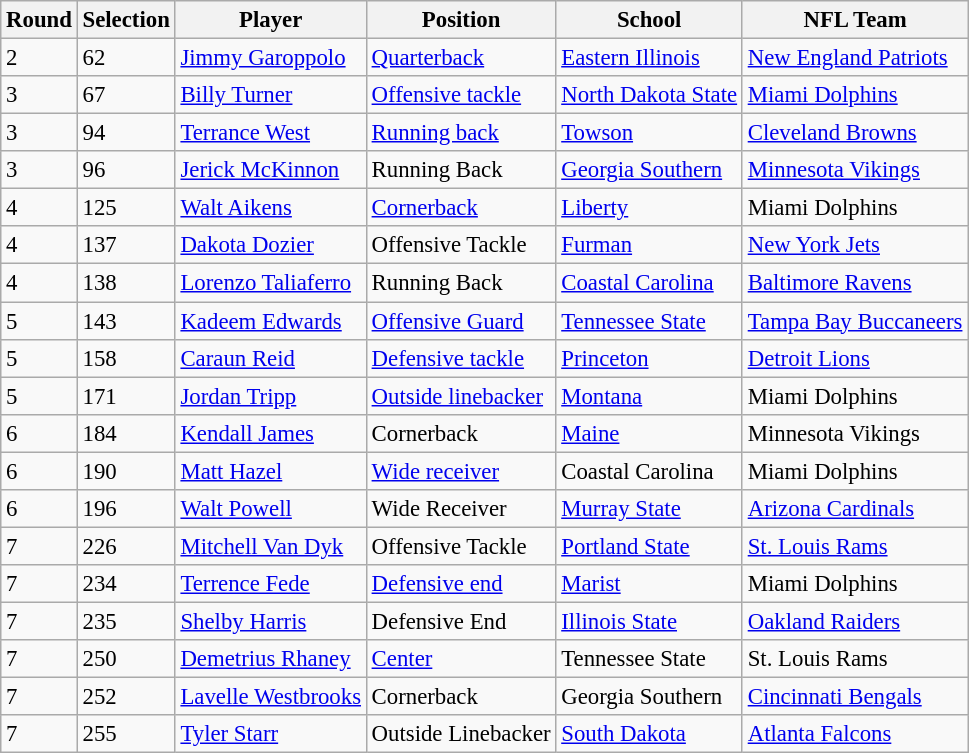<table class="wikitable" style="font-size: 95%;">
<tr>
<th>Round</th>
<th>Selection</th>
<th>Player</th>
<th>Position</th>
<th>School</th>
<th>NFL Team</th>
</tr>
<tr>
<td>2</td>
<td>62</td>
<td><a href='#'>Jimmy Garoppolo</a></td>
<td><a href='#'>Quarterback</a></td>
<td><a href='#'>Eastern Illinois</a></td>
<td><a href='#'>New England Patriots</a></td>
</tr>
<tr>
<td>3</td>
<td>67</td>
<td><a href='#'>Billy Turner</a></td>
<td><a href='#'>Offensive tackle</a></td>
<td><a href='#'>North Dakota State</a></td>
<td><a href='#'>Miami Dolphins</a></td>
</tr>
<tr>
<td>3</td>
<td>94</td>
<td><a href='#'>Terrance West</a></td>
<td><a href='#'>Running back</a></td>
<td><a href='#'>Towson</a></td>
<td><a href='#'>Cleveland Browns</a></td>
</tr>
<tr>
<td>3</td>
<td>96</td>
<td><a href='#'>Jerick McKinnon</a></td>
<td>Running Back</td>
<td><a href='#'>Georgia Southern</a></td>
<td><a href='#'>Minnesota Vikings</a></td>
</tr>
<tr>
<td>4</td>
<td>125</td>
<td><a href='#'>Walt Aikens</a></td>
<td><a href='#'>Cornerback</a></td>
<td><a href='#'>Liberty</a></td>
<td>Miami Dolphins</td>
</tr>
<tr>
<td>4</td>
<td>137</td>
<td><a href='#'>Dakota Dozier</a></td>
<td>Offensive Tackle</td>
<td><a href='#'>Furman</a></td>
<td><a href='#'>New York Jets</a></td>
</tr>
<tr>
<td>4</td>
<td>138</td>
<td><a href='#'>Lorenzo Taliaferro</a></td>
<td>Running Back</td>
<td><a href='#'>Coastal Carolina</a></td>
<td><a href='#'>Baltimore Ravens</a></td>
</tr>
<tr>
<td>5</td>
<td>143</td>
<td><a href='#'>Kadeem Edwards</a></td>
<td><a href='#'>Offensive Guard</a></td>
<td><a href='#'>Tennessee State</a></td>
<td><a href='#'>Tampa Bay Buccaneers</a></td>
</tr>
<tr>
<td>5</td>
<td>158</td>
<td><a href='#'>Caraun Reid</a></td>
<td><a href='#'>Defensive tackle</a></td>
<td><a href='#'>Princeton</a></td>
<td><a href='#'>Detroit Lions</a></td>
</tr>
<tr>
<td>5</td>
<td>171</td>
<td><a href='#'>Jordan Tripp</a></td>
<td><a href='#'>Outside linebacker</a></td>
<td><a href='#'>Montana</a></td>
<td>Miami Dolphins</td>
</tr>
<tr>
<td>6</td>
<td>184</td>
<td><a href='#'>Kendall James</a></td>
<td>Cornerback</td>
<td><a href='#'>Maine</a></td>
<td>Minnesota Vikings</td>
</tr>
<tr>
<td>6</td>
<td>190</td>
<td><a href='#'>Matt Hazel</a></td>
<td><a href='#'>Wide receiver</a></td>
<td>Coastal Carolina</td>
<td>Miami Dolphins</td>
</tr>
<tr>
<td>6</td>
<td>196</td>
<td><a href='#'>Walt Powell</a></td>
<td>Wide Receiver</td>
<td><a href='#'>Murray State</a></td>
<td><a href='#'>Arizona Cardinals</a></td>
</tr>
<tr>
<td>7</td>
<td>226</td>
<td><a href='#'>Mitchell Van Dyk</a></td>
<td>Offensive Tackle</td>
<td><a href='#'>Portland State</a></td>
<td><a href='#'>St. Louis Rams</a></td>
</tr>
<tr>
<td>7</td>
<td>234</td>
<td><a href='#'>Terrence Fede</a></td>
<td><a href='#'>Defensive end</a></td>
<td><a href='#'>Marist</a></td>
<td>Miami Dolphins</td>
</tr>
<tr>
<td>7</td>
<td>235</td>
<td><a href='#'>Shelby Harris</a></td>
<td>Defensive End</td>
<td><a href='#'>Illinois State</a></td>
<td><a href='#'>Oakland Raiders</a></td>
</tr>
<tr>
<td>7</td>
<td>250</td>
<td><a href='#'>Demetrius Rhaney</a></td>
<td><a href='#'>Center</a></td>
<td>Tennessee State</td>
<td>St. Louis Rams</td>
</tr>
<tr>
<td>7</td>
<td>252</td>
<td><a href='#'>Lavelle Westbrooks</a></td>
<td>Cornerback</td>
<td>Georgia Southern</td>
<td><a href='#'>Cincinnati Bengals</a></td>
</tr>
<tr>
<td>7</td>
<td>255</td>
<td><a href='#'>Tyler Starr</a></td>
<td>Outside Linebacker</td>
<td><a href='#'>South Dakota</a></td>
<td><a href='#'>Atlanta Falcons</a></td>
</tr>
</table>
